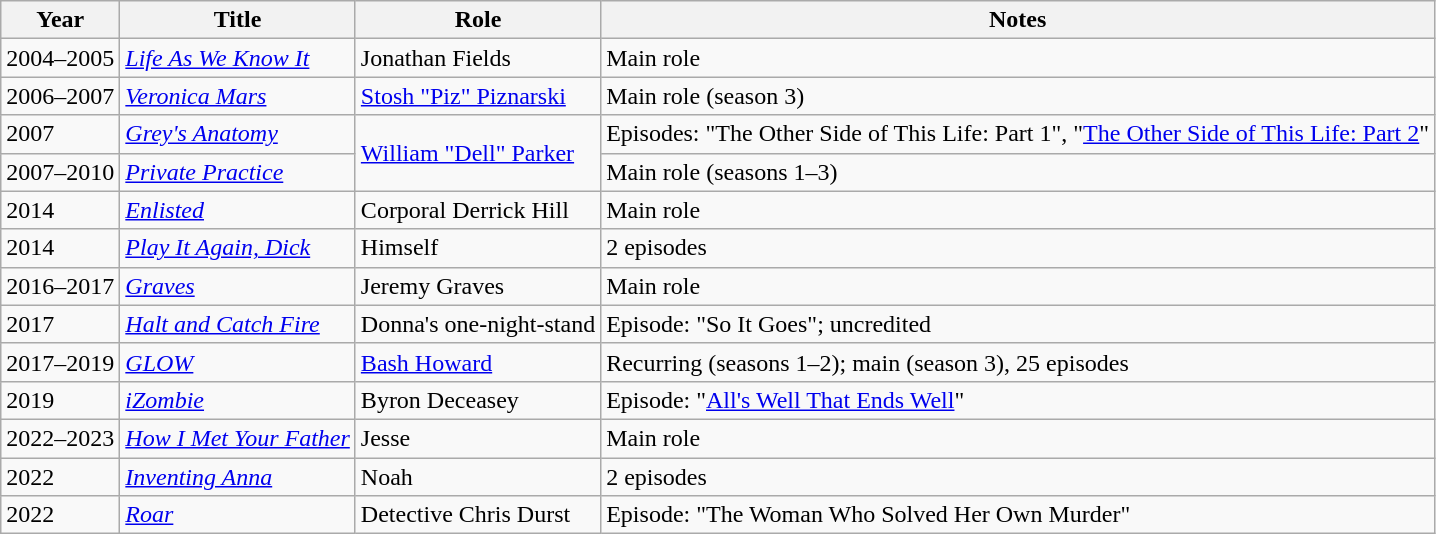<table class="wikitable sortable">
<tr>
<th>Year</th>
<th>Title</th>
<th>Role</th>
<th class="unsortable">Notes</th>
</tr>
<tr>
<td>2004–2005</td>
<td><em><a href='#'>Life As We Know It</a></em></td>
<td>Jonathan Fields</td>
<td>Main role</td>
</tr>
<tr>
<td>2006–2007</td>
<td><em><a href='#'>Veronica Mars</a></em></td>
<td><a href='#'>Stosh "Piz" Piznarski</a></td>
<td>Main role (season 3)</td>
</tr>
<tr>
<td>2007</td>
<td><em><a href='#'>Grey's Anatomy</a></em></td>
<td rowspan="2"><a href='#'>William "Dell" Parker</a></td>
<td>Episodes: "The Other Side of This Life: Part 1", "<a href='#'>The Other Side of This Life: Part 2</a>"</td>
</tr>
<tr>
<td>2007–2010</td>
<td><em><a href='#'>Private Practice</a></em></td>
<td>Main role (seasons 1–3)</td>
</tr>
<tr>
<td>2014</td>
<td><em><a href='#'>Enlisted</a></em></td>
<td>Corporal Derrick Hill</td>
<td>Main role</td>
</tr>
<tr>
<td>2014</td>
<td><em><a href='#'>Play It Again, Dick</a></em></td>
<td>Himself</td>
<td>2 episodes</td>
</tr>
<tr>
<td>2016–2017</td>
<td><em><a href='#'>Graves</a></em></td>
<td>Jeremy Graves</td>
<td>Main role</td>
</tr>
<tr>
<td>2017</td>
<td><em><a href='#'>Halt and Catch Fire</a></em></td>
<td>Donna's one-night-stand</td>
<td>Episode: "So It Goes"; uncredited</td>
</tr>
<tr>
<td>2017–2019</td>
<td><em><a href='#'>GLOW</a></em></td>
<td><a href='#'>Bash Howard</a></td>
<td>Recurring (seasons 1–2); main (season 3), 25 episodes</td>
</tr>
<tr>
<td>2019</td>
<td><em><a href='#'>iZombie</a></em></td>
<td>Byron Deceasey</td>
<td>Episode: "<a href='#'>All's Well That Ends Well</a>"</td>
</tr>
<tr>
<td>2022–2023</td>
<td><em><a href='#'>How I Met Your Father</a></em></td>
<td>Jesse</td>
<td>Main role</td>
</tr>
<tr>
<td>2022</td>
<td><em><a href='#'>Inventing Anna</a></em></td>
<td>Noah</td>
<td>2 episodes</td>
</tr>
<tr>
<td>2022</td>
<td><em><a href='#'>Roar</a></em></td>
<td>Detective Chris Durst</td>
<td>Episode: "The Woman Who Solved Her Own Murder"</td>
</tr>
</table>
